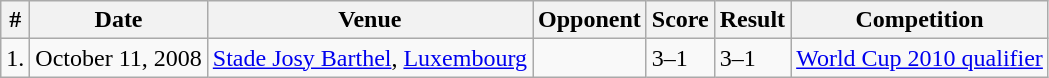<table class="wikitable">
<tr>
<th>#</th>
<th>Date</th>
<th>Venue</th>
<th>Opponent</th>
<th>Score</th>
<th>Result</th>
<th>Competition</th>
</tr>
<tr>
<td>1.</td>
<td>October 11, 2008</td>
<td><a href='#'>Stade Josy Barthel</a>, <a href='#'>Luxembourg</a></td>
<td></td>
<td>3–1</td>
<td>3–1</td>
<td><a href='#'>World Cup 2010 qualifier</a></td>
</tr>
</table>
